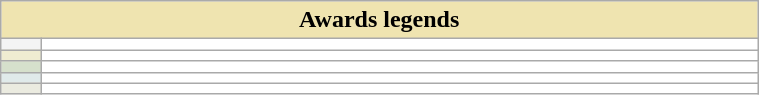<table class="wikitable" style="background:#fff; width:40%;">
<tr>
<th colspan="2" style="background:#efe4b0;">Awards legends</th>
</tr>
<tr>
<td style="background:#f4f4f4; width:20px;"></td>
<td></td>
</tr>
<tr>
<td style="background:#efecd1; width:20px;"></td>
<td></td>
</tr>
<tr>
<td style="background:#d6e0cc; width:20px;"></td>
<td></td>
</tr>
<tr>
<td style="background:#e0eaea; width:20px;"></td>
<td></td>
</tr>
<tr>
<td style="background:#ebebe0; width:20px;"></td>
<td></td>
</tr>
</table>
